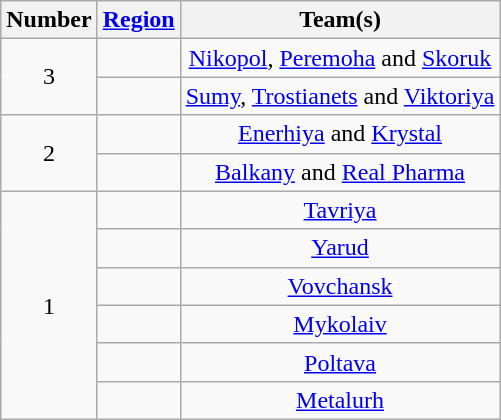<table class="wikitable" style="text-align:center">
<tr>
<th>Number</th>
<th><a href='#'>Region</a></th>
<th>Team(s)</th>
</tr>
<tr>
<td rowspan="2">3</td>
<td align="left"></td>
<td><a href='#'>Nikopol</a>, <a href='#'>Peremoha</a> and <a href='#'>Skoruk</a></td>
</tr>
<tr>
<td align="left"></td>
<td><a href='#'>Sumy</a>, <a href='#'>Trostianets</a> and <a href='#'>Viktoriya</a></td>
</tr>
<tr>
<td rowspan="2">2</td>
<td align="left"></td>
<td><a href='#'>Enerhiya</a> and <a href='#'>Krystal</a></td>
</tr>
<tr>
<td align="left"></td>
<td><a href='#'>Balkany</a> and <a href='#'>Real Pharma</a></td>
</tr>
<tr>
<td rowspan="7">1</td>
<td align="left"></td>
<td><a href='#'>Tavriya</a></td>
</tr>
<tr>
<td align="left"></td>
<td><a href='#'>Yarud</a></td>
</tr>
<tr>
<td align="left"></td>
<td><a href='#'>Vovchansk</a></td>
</tr>
<tr>
<td align="left"></td>
<td><a href='#'>Mykolaiv</a></td>
</tr>
<tr>
<td align="left"></td>
<td><a href='#'>Poltava</a></td>
</tr>
<tr>
<td align="left"></td>
<td><a href='#'>Metalurh</a></td>
</tr>
</table>
